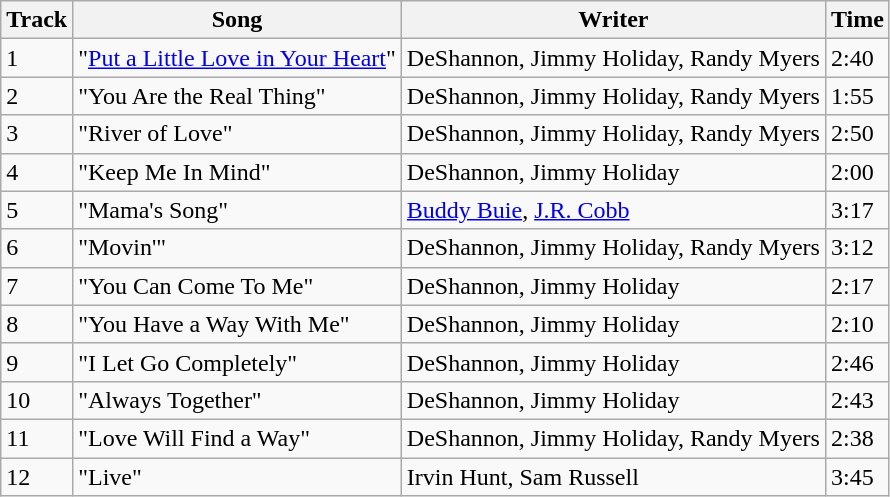<table class="wikitable">
<tr>
<th>Track</th>
<th>Song</th>
<th>Writer</th>
<th>Time</th>
</tr>
<tr>
<td>1</td>
<td>"<a href='#'>Put a Little Love in Your Heart</a>"</td>
<td>DeShannon, Jimmy Holiday, Randy Myers</td>
<td>2:40</td>
</tr>
<tr>
<td>2</td>
<td>"You Are the Real Thing"</td>
<td>DeShannon, Jimmy Holiday, Randy Myers</td>
<td>1:55</td>
</tr>
<tr>
<td>3</td>
<td>"River of Love"</td>
<td>DeShannon, Jimmy Holiday, Randy Myers</td>
<td>2:50</td>
</tr>
<tr>
<td>4</td>
<td>"Keep Me In Mind"</td>
<td>DeShannon, Jimmy Holiday</td>
<td>2:00</td>
</tr>
<tr>
<td>5</td>
<td>"Mama's Song"</td>
<td><a href='#'>Buddy Buie</a>, <a href='#'>J.R. Cobb</a></td>
<td>3:17</td>
</tr>
<tr>
<td>6</td>
<td>"Movin'"</td>
<td>DeShannon, Jimmy Holiday, Randy Myers</td>
<td>3:12</td>
</tr>
<tr>
<td>7</td>
<td>"You Can Come To Me"</td>
<td>DeShannon, Jimmy Holiday</td>
<td>2:17</td>
</tr>
<tr>
<td>8</td>
<td>"You Have a Way With Me"</td>
<td>DeShannon, Jimmy Holiday</td>
<td>2:10</td>
</tr>
<tr>
<td>9</td>
<td>"I Let Go Completely"</td>
<td>DeShannon, Jimmy Holiday</td>
<td>2:46</td>
</tr>
<tr>
<td>10</td>
<td>"Always Together"</td>
<td>DeShannon, Jimmy Holiday</td>
<td>2:43</td>
</tr>
<tr>
<td>11</td>
<td>"Love Will Find a Way"</td>
<td>DeShannon, Jimmy Holiday, Randy Myers</td>
<td>2:38</td>
</tr>
<tr>
<td>12</td>
<td>"Live"</td>
<td>Irvin Hunt, Sam Russell</td>
<td>3:45</td>
</tr>
</table>
